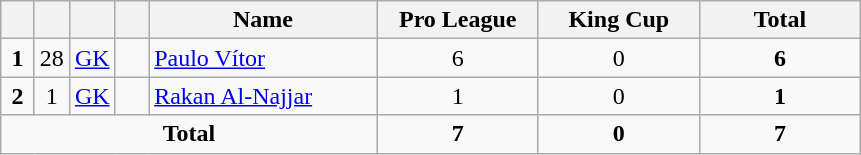<table class="wikitable" style="text-align:center">
<tr>
<th width=15></th>
<th width=15></th>
<th width=15></th>
<th width=15></th>
<th width=145>Name</th>
<th width=100>Pro League</th>
<th width=100>King Cup</th>
<th width=100>Total</th>
</tr>
<tr>
<td><strong>1</strong></td>
<td>28</td>
<td><a href='#'>GK</a></td>
<td></td>
<td align=left><a href='#'>Paulo Vítor</a></td>
<td>6</td>
<td>0</td>
<td><strong>6</strong></td>
</tr>
<tr>
<td><strong>2</strong></td>
<td>1</td>
<td><a href='#'>GK</a></td>
<td></td>
<td align=left><a href='#'>Rakan Al-Najjar</a></td>
<td>1</td>
<td>0</td>
<td><strong>1</strong></td>
</tr>
<tr>
<td colspan=5><strong>Total</strong></td>
<td><strong>7</strong></td>
<td><strong>0</strong></td>
<td><strong>7</strong></td>
</tr>
</table>
